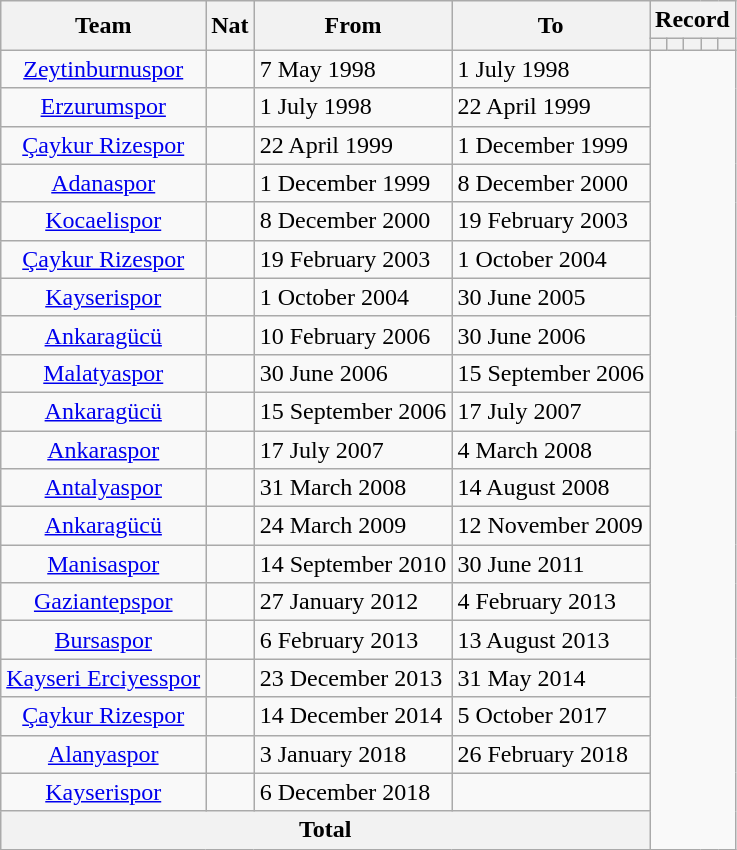<table class="wikitable" style="text-align: center">
<tr>
<th rowspan="2">Team</th>
<th rowspan="2">Nat</th>
<th rowspan="2">From</th>
<th rowspan="2">To</th>
<th colspan="8">Record</th>
</tr>
<tr>
<th></th>
<th></th>
<th></th>
<th></th>
<th></th>
</tr>
<tr>
<td align=center><a href='#'>Zeytinburnuspor</a></td>
<td></td>
<td align="left">7 May 1998</td>
<td align="left">1 July 1998<br></td>
</tr>
<tr>
<td align=center><a href='#'>Erzurumspor</a></td>
<td></td>
<td align="left">1 July 1998</td>
<td align="left">22 April 1999<br></td>
</tr>
<tr>
<td align=center><a href='#'>Çaykur Rizespor</a></td>
<td></td>
<td align="left">22 April 1999</td>
<td align="left">1 December 1999<br></td>
</tr>
<tr>
<td align=center><a href='#'>Adanaspor</a></td>
<td></td>
<td align="left">1 December 1999</td>
<td align="left">8 December 2000<br></td>
</tr>
<tr>
<td align=center><a href='#'>Kocaelispor</a></td>
<td></td>
<td align="left">8 December 2000</td>
<td align="left">19 February 2003<br></td>
</tr>
<tr>
<td align=center><a href='#'>Çaykur Rizespor</a></td>
<td></td>
<td align="left">19 February 2003</td>
<td align="left">1 October 2004<br></td>
</tr>
<tr>
<td align=center><a href='#'>Kayserispor</a></td>
<td></td>
<td align="left">1 October 2004</td>
<td align="left">30 June 2005<br></td>
</tr>
<tr>
<td align=center><a href='#'>Ankaragücü</a></td>
<td></td>
<td align="left">10 February 2006</td>
<td align="left">30 June 2006<br></td>
</tr>
<tr>
<td align=center><a href='#'>Malatyaspor</a></td>
<td></td>
<td align="left">30 June 2006</td>
<td align="left">15 September 2006<br></td>
</tr>
<tr>
<td align=center><a href='#'>Ankaragücü</a></td>
<td></td>
<td align="left">15 September 2006</td>
<td align="left">17 July 2007<br></td>
</tr>
<tr>
<td align=center><a href='#'>Ankaraspor</a></td>
<td></td>
<td align="left">17 July 2007</td>
<td align="left">4 March 2008<br></td>
</tr>
<tr>
<td align=center><a href='#'>Antalyaspor</a></td>
<td></td>
<td align="left">31 March 2008</td>
<td align="left">14 August 2008<br></td>
</tr>
<tr>
<td align=center><a href='#'>Ankaragücü</a></td>
<td></td>
<td align="left">24 March 2009</td>
<td align="left">12 November 2009<br></td>
</tr>
<tr>
<td align=center><a href='#'>Manisaspor</a></td>
<td></td>
<td align="left">14 September 2010</td>
<td align="left">30 June 2011<br></td>
</tr>
<tr>
<td align=center><a href='#'>Gaziantepspor</a></td>
<td></td>
<td align="left">27 January 2012</td>
<td align="left">4 February 2013<br></td>
</tr>
<tr>
<td align=center><a href='#'>Bursaspor</a></td>
<td></td>
<td align="left">6 February 2013</td>
<td align="left">13 August 2013<br></td>
</tr>
<tr>
<td align=center><a href='#'>Kayseri Erciyesspor</a></td>
<td></td>
<td align="left">23 December 2013</td>
<td align="left">31 May 2014<br></td>
</tr>
<tr>
<td align=center><a href='#'>Çaykur Rizespor</a></td>
<td></td>
<td align="left">14 December 2014</td>
<td align="left">5 October 2017<br></td>
</tr>
<tr>
<td align=center><a href='#'>Alanyaspor</a></td>
<td></td>
<td align="left">3 January 2018</td>
<td align="left">26 February 2018<br></td>
</tr>
<tr>
<td align=center><a href='#'>Kayserispor</a></td>
<td></td>
<td align="left">6 December 2018</td>
<td align="left"><br></td>
</tr>
<tr>
<th colspan="4">Total<br></th>
</tr>
</table>
